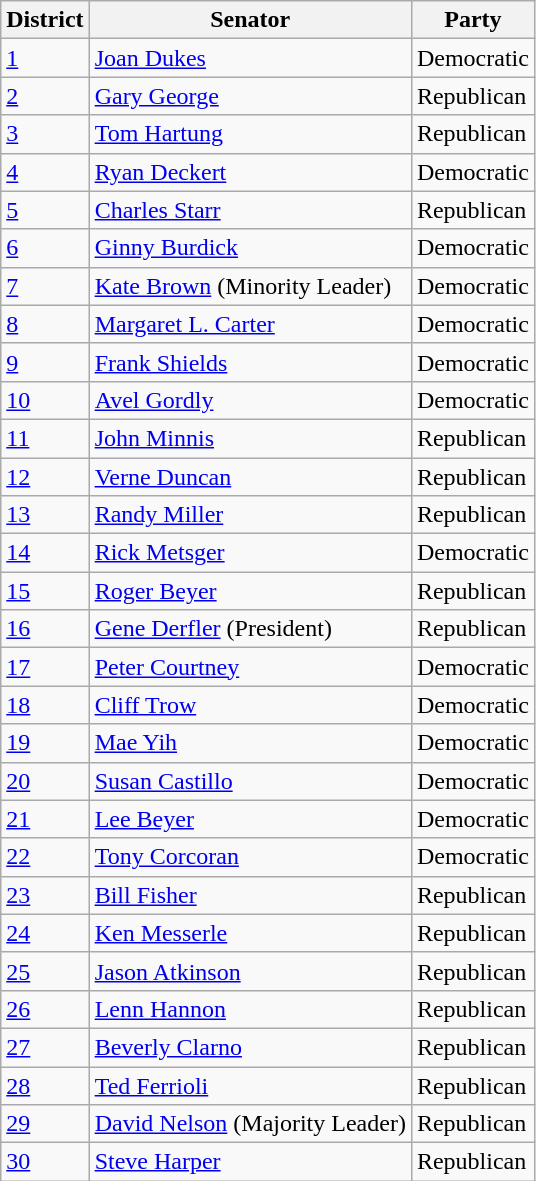<table class="wikitable">
<tr>
<th>District</th>
<th>Senator</th>
<th>Party</th>
</tr>
<tr>
<td><a href='#'>1</a></td>
<td><a href='#'>Joan Dukes</a></td>
<td>Democratic</td>
</tr>
<tr>
<td><a href='#'>2</a></td>
<td><a href='#'>Gary George</a></td>
<td>Republican</td>
</tr>
<tr>
<td><a href='#'>3</a></td>
<td><a href='#'>Tom Hartung</a></td>
<td>Republican</td>
</tr>
<tr>
<td><a href='#'>4</a></td>
<td><a href='#'>Ryan Deckert</a></td>
<td>Democratic</td>
</tr>
<tr>
<td><a href='#'>5</a></td>
<td><a href='#'>Charles Starr</a></td>
<td>Republican</td>
</tr>
<tr>
<td><a href='#'>6</a></td>
<td><a href='#'>Ginny Burdick</a></td>
<td>Democratic</td>
</tr>
<tr>
<td><a href='#'>7</a></td>
<td><a href='#'>Kate Brown</a> (Minority Leader)</td>
<td>Democratic</td>
</tr>
<tr>
<td><a href='#'>8</a></td>
<td><a href='#'>Margaret L. Carter</a></td>
<td>Democratic</td>
</tr>
<tr>
<td><a href='#'>9</a></td>
<td><a href='#'>Frank Shields</a></td>
<td>Democratic</td>
</tr>
<tr>
<td><a href='#'>10</a></td>
<td><a href='#'>Avel Gordly</a></td>
<td>Democratic</td>
</tr>
<tr>
<td><a href='#'>11</a></td>
<td><a href='#'>John Minnis</a></td>
<td>Republican</td>
</tr>
<tr>
<td><a href='#'>12</a></td>
<td><a href='#'>Verne Duncan</a></td>
<td>Republican</td>
</tr>
<tr>
<td><a href='#'>13</a></td>
<td><a href='#'>Randy Miller</a></td>
<td>Republican</td>
</tr>
<tr>
<td><a href='#'>14</a></td>
<td><a href='#'>Rick Metsger</a></td>
<td>Democratic</td>
</tr>
<tr>
<td><a href='#'>15</a></td>
<td><a href='#'>Roger Beyer</a></td>
<td>Republican</td>
</tr>
<tr>
<td><a href='#'>16</a></td>
<td><a href='#'>Gene Derfler</a> (President)</td>
<td>Republican</td>
</tr>
<tr>
<td><a href='#'>17</a></td>
<td><a href='#'>Peter Courtney</a></td>
<td>Democratic</td>
</tr>
<tr>
<td><a href='#'>18</a></td>
<td><a href='#'>Cliff Trow</a></td>
<td>Democratic</td>
</tr>
<tr>
<td><a href='#'>19</a></td>
<td><a href='#'>Mae Yih</a></td>
<td>Democratic</td>
</tr>
<tr>
<td><a href='#'>20</a></td>
<td><a href='#'>Susan Castillo</a></td>
<td>Democratic</td>
</tr>
<tr>
<td><a href='#'>21</a></td>
<td><a href='#'>Lee Beyer</a></td>
<td>Democratic</td>
</tr>
<tr>
<td><a href='#'>22</a></td>
<td><a href='#'>Tony Corcoran</a></td>
<td>Democratic</td>
</tr>
<tr>
<td><a href='#'>23</a></td>
<td><a href='#'>Bill Fisher</a></td>
<td>Republican</td>
</tr>
<tr>
<td><a href='#'>24</a></td>
<td><a href='#'>Ken Messerle</a></td>
<td>Republican</td>
</tr>
<tr>
<td><a href='#'>25</a></td>
<td><a href='#'>Jason Atkinson</a></td>
<td>Republican</td>
</tr>
<tr>
<td><a href='#'>26</a></td>
<td><a href='#'>Lenn Hannon</a></td>
<td>Republican</td>
</tr>
<tr>
<td><a href='#'>27</a></td>
<td><a href='#'>Beverly Clarno</a></td>
<td>Republican</td>
</tr>
<tr>
<td><a href='#'>28</a></td>
<td><a href='#'>Ted Ferrioli</a></td>
<td>Republican</td>
</tr>
<tr>
<td><a href='#'>29</a></td>
<td><a href='#'>David Nelson</a> (Majority Leader)</td>
<td>Republican</td>
</tr>
<tr>
<td><a href='#'>30</a></td>
<td><a href='#'>Steve Harper</a></td>
<td>Republican</td>
</tr>
</table>
